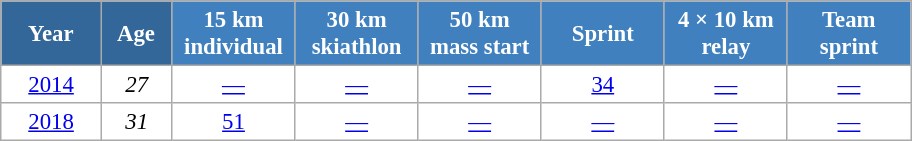<table class="wikitable" style="font-size:95%; text-align:center; border:grey solid 1px; border-collapse:collapse; background:#ffffff;">
<tr>
<th style="background-color:#369; color:white; width:60px;"> Year </th>
<th style="background-color:#369; color:white; width:40px;"> Age </th>
<th style="background-color:#4180be; color:white; width:75px;"> 15 km <br> individual </th>
<th style="background-color:#4180be; color:white; width:75px;"> 30 km <br> skiathlon </th>
<th style="background-color:#4180be; color:white; width:75px;"> 50 km <br> mass start </th>
<th style="background-color:#4180be; color:white; width:75px;"> Sprint </th>
<th style="background-color:#4180be; color:white; width:75px;"> 4 × 10 km <br> relay </th>
<th style="background-color:#4180be; color:white; width:75px;"> Team <br> sprint </th>
</tr>
<tr>
<td><a href='#'>2014</a></td>
<td><em>27</em></td>
<td><a href='#'>—</a></td>
<td><a href='#'>—</a></td>
<td><a href='#'>—</a></td>
<td><a href='#'>34</a></td>
<td><a href='#'>—</a></td>
<td><a href='#'>—</a></td>
</tr>
<tr>
<td><a href='#'>2018</a></td>
<td><em>31</em></td>
<td><a href='#'>51</a></td>
<td><a href='#'>—</a></td>
<td><a href='#'>—</a></td>
<td><a href='#'>—</a></td>
<td><a href='#'>—</a></td>
<td><a href='#'>—</a></td>
</tr>
</table>
